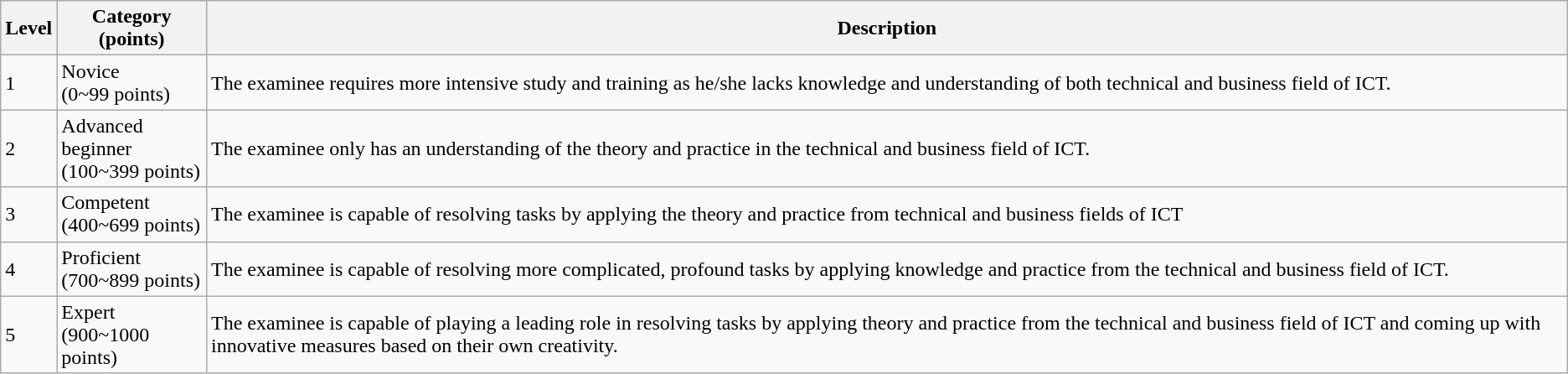<table class="wikitable">
<tr>
<th>Level</th>
<th>Category<br>(points)</th>
<th>Description</th>
</tr>
<tr>
<td>1</td>
<td>Novice<br>(0~99 points)</td>
<td>The examinee requires more intensive study and training as he/she lacks knowledge and understanding of both technical and business field of ICT.</td>
</tr>
<tr>
<td>2</td>
<td>Advanced beginner<br>(100~399 points)</td>
<td>The examinee only has an understanding of the theory and practice in the technical and business field of ICT.</td>
</tr>
<tr>
<td>3</td>
<td>Competent<br>(400~699 points)</td>
<td>The examinee is capable of resolving tasks by applying the theory and practice from technical and business fields of ICT</td>
</tr>
<tr>
<td>4</td>
<td>Proficient<br>(700~899 points)</td>
<td>The examinee is capable of resolving more complicated, profound tasks by applying knowledge and practice from the technical and business field of ICT.</td>
</tr>
<tr>
<td>5</td>
<td>Expert<br>(900~1000 points)</td>
<td>The examinee is capable of playing a leading role in resolving tasks by applying theory and practice from the technical and business field of ICT and coming up with innovative measures based on their own creativity.</td>
</tr>
</table>
